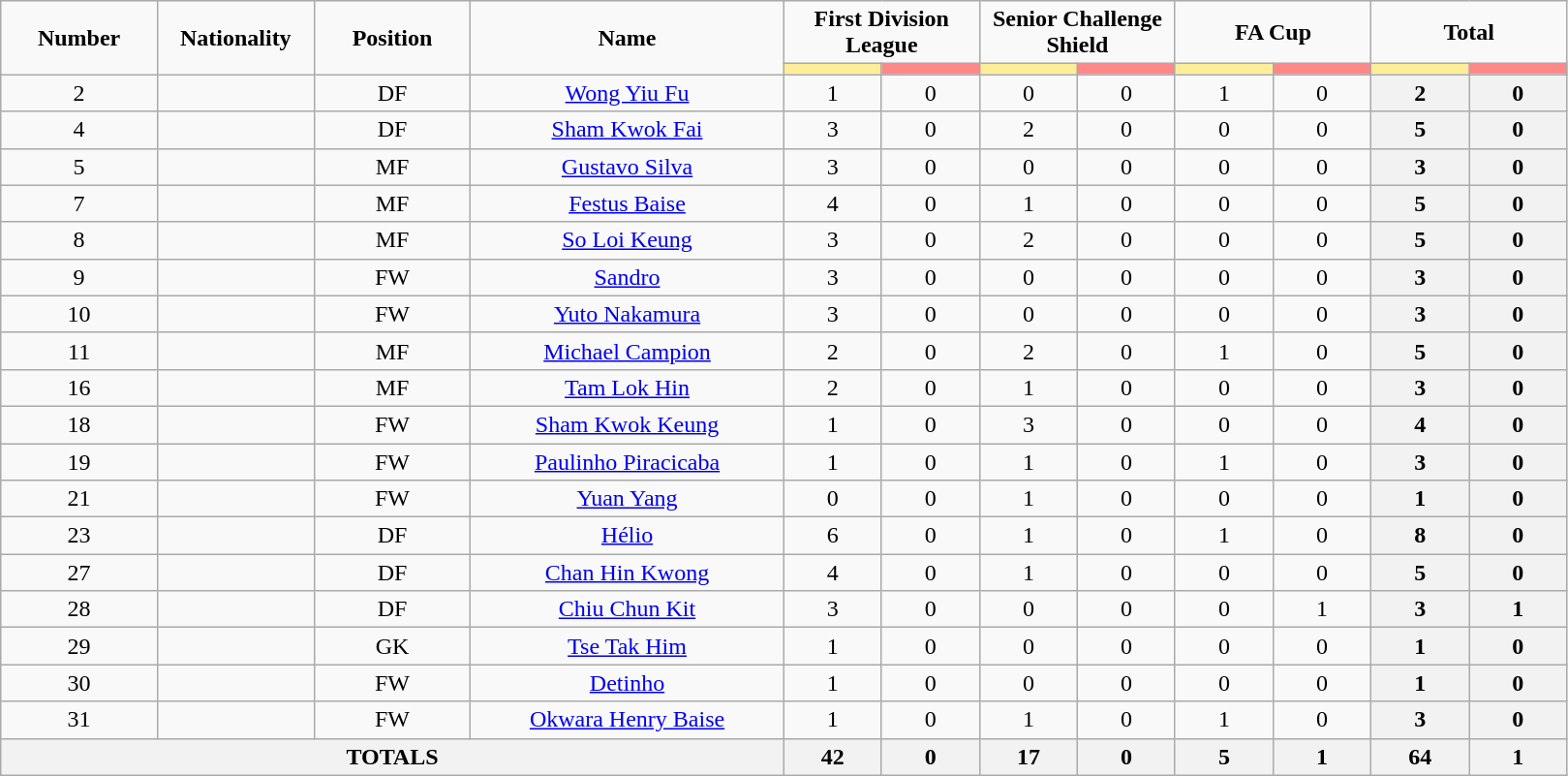<table class="wikitable" style="text-align:center;">
<tr style="text-align:center;">
<td rowspan="2"  style="width:10%; "><strong>Number</strong></td>
<td rowspan="2"  style="width:10%; "><strong>Nationality</strong></td>
<td rowspan="2"  style="width:10%; "><strong>Position</strong></td>
<td rowspan="2"  style="width:20%; "><strong>Name</strong></td>
<td colspan="2"><strong>First Division League</strong></td>
<td colspan="2"><strong>Senior Challenge Shield</strong></td>
<td colspan="2"><strong>FA Cup</strong></td>
<td colspan="2"><strong>Total</strong></td>
</tr>
<tr>
<th style="width:60px; background:#fe9;"></th>
<th style="width:60px; background:#ff8888;"></th>
<th style="width:60px; background:#fe9;"></th>
<th style="width:60px; background:#ff8888;"></th>
<th style="width:60px; background:#fe9;"></th>
<th style="width:60px; background:#ff8888;"></th>
<th style="width:60px; background:#fe9;"></th>
<th style="width:60px; background:#ff8888;"></th>
</tr>
<tr>
<td>2</td>
<td></td>
<td>DF</td>
<td><a href='#'>Wong Yiu Fu</a></td>
<td>1</td>
<td>0</td>
<td>0</td>
<td>0</td>
<td>1</td>
<td>0</td>
<th>2</th>
<th>0</th>
</tr>
<tr>
<td>4</td>
<td></td>
<td>DF</td>
<td><a href='#'>Sham Kwok Fai</a></td>
<td>3</td>
<td>0</td>
<td>2</td>
<td>0</td>
<td>0</td>
<td>0</td>
<th>5</th>
<th>0</th>
</tr>
<tr>
<td>5</td>
<td></td>
<td>MF</td>
<td><a href='#'>Gustavo Silva</a></td>
<td>3</td>
<td>0</td>
<td>0</td>
<td>0</td>
<td>0</td>
<td>0</td>
<th>3</th>
<th>0</th>
</tr>
<tr>
<td>7</td>
<td></td>
<td>MF</td>
<td><a href='#'>Festus Baise</a></td>
<td>4</td>
<td>0</td>
<td>1</td>
<td>0</td>
<td>0</td>
<td>0</td>
<th>5</th>
<th>0</th>
</tr>
<tr>
<td>8</td>
<td></td>
<td>MF</td>
<td><a href='#'>So Loi Keung</a></td>
<td>3</td>
<td>0</td>
<td>2</td>
<td>0</td>
<td>0</td>
<td>0</td>
<th>5</th>
<th>0</th>
</tr>
<tr>
<td>9</td>
<td></td>
<td>FW</td>
<td><a href='#'>Sandro</a></td>
<td>3</td>
<td>0</td>
<td>0</td>
<td>0</td>
<td>0</td>
<td>0</td>
<th>3</th>
<th>0</th>
</tr>
<tr>
<td>10</td>
<td></td>
<td>FW</td>
<td><a href='#'>Yuto Nakamura</a></td>
<td>3</td>
<td>0</td>
<td>0</td>
<td>0</td>
<td>0</td>
<td>0</td>
<th>3</th>
<th>0</th>
</tr>
<tr>
<td>11</td>
<td></td>
<td>MF</td>
<td><a href='#'>Michael Campion</a></td>
<td>2</td>
<td>0</td>
<td>2</td>
<td>0</td>
<td>1</td>
<td>0</td>
<th>5</th>
<th>0</th>
</tr>
<tr>
<td>16</td>
<td></td>
<td>MF</td>
<td><a href='#'>Tam Lok Hin</a></td>
<td>2</td>
<td>0</td>
<td>1</td>
<td>0</td>
<td>0</td>
<td>0</td>
<th>3</th>
<th>0</th>
</tr>
<tr>
<td>18</td>
<td></td>
<td>FW</td>
<td><a href='#'>Sham Kwok Keung</a></td>
<td>1</td>
<td>0</td>
<td>3</td>
<td>0</td>
<td>0</td>
<td>0</td>
<th>4</th>
<th>0</th>
</tr>
<tr>
<td>19</td>
<td></td>
<td>FW</td>
<td><a href='#'>Paulinho Piracicaba</a></td>
<td>1</td>
<td>0</td>
<td>1</td>
<td>0</td>
<td>1</td>
<td>0</td>
<th>3</th>
<th>0</th>
</tr>
<tr>
<td>21</td>
<td></td>
<td>FW</td>
<td><a href='#'>Yuan Yang</a></td>
<td>0</td>
<td>0</td>
<td>1</td>
<td>0</td>
<td>0</td>
<td>0</td>
<th>1</th>
<th>0</th>
</tr>
<tr>
<td>23</td>
<td></td>
<td>DF</td>
<td><a href='#'>Hélio</a></td>
<td>6</td>
<td>0</td>
<td>1</td>
<td>0</td>
<td>1</td>
<td>0</td>
<th>8</th>
<th>0</th>
</tr>
<tr>
<td>27</td>
<td></td>
<td>DF</td>
<td><a href='#'>Chan Hin Kwong</a></td>
<td>4</td>
<td>0</td>
<td>1</td>
<td>0</td>
<td>0</td>
<td>0</td>
<th>5</th>
<th>0</th>
</tr>
<tr>
<td>28</td>
<td></td>
<td>DF</td>
<td><a href='#'>Chiu Chun Kit</a></td>
<td>3</td>
<td>0</td>
<td>0</td>
<td>0</td>
<td>0</td>
<td>1</td>
<th>3</th>
<th>1</th>
</tr>
<tr>
<td>29</td>
<td></td>
<td>GK</td>
<td><a href='#'>Tse Tak Him</a></td>
<td>1</td>
<td>0</td>
<td>0</td>
<td>0</td>
<td>0</td>
<td>0</td>
<th>1</th>
<th>0</th>
</tr>
<tr>
<td>30</td>
<td></td>
<td>FW</td>
<td><a href='#'>Detinho</a></td>
<td>1</td>
<td>0</td>
<td>0</td>
<td>0</td>
<td>0</td>
<td>0</td>
<th>1</th>
<th>0</th>
</tr>
<tr>
<td>31</td>
<td></td>
<td>FW</td>
<td><a href='#'>Okwara Henry Baise</a></td>
<td>1</td>
<td>0</td>
<td>1</td>
<td>0</td>
<td>1</td>
<td>0</td>
<th>3</th>
<th>0</th>
</tr>
<tr>
<th colspan="4">TOTALS</th>
<th>42</th>
<th>0</th>
<th>17</th>
<th>0</th>
<th>5</th>
<th>1</th>
<th>64</th>
<th>1</th>
</tr>
</table>
